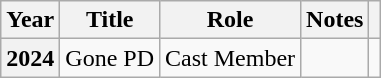<table class="wikitable sortable plainrowheaders">
<tr>
<th scope="col">Year</th>
<th scope="col">Title</th>
<th scope="col">Role</th>
<th class="unsortable" scope="col">Notes</th>
<th class="unsortable" scope="col"></th>
</tr>
<tr>
<th scope="row">2024</th>
<td>Gone PD</td>
<td>Cast Member</td>
<td></td>
<td></td>
</tr>
</table>
